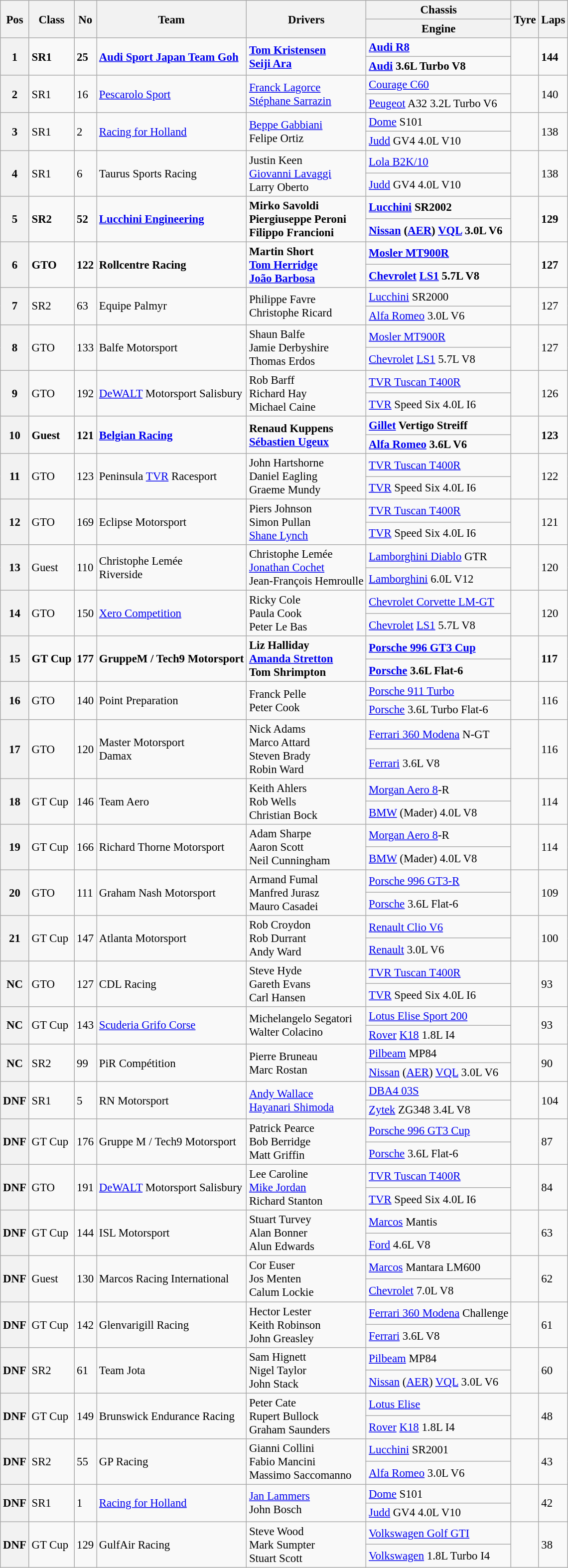<table class="wikitable" style="font-size: 95%;">
<tr>
<th rowspan=2>Pos</th>
<th rowspan=2>Class</th>
<th rowspan=2>No</th>
<th rowspan=2>Team</th>
<th rowspan=2>Drivers</th>
<th>Chassis</th>
<th rowspan=2>Tyre</th>
<th rowspan=2>Laps</th>
</tr>
<tr>
<th>Engine</th>
</tr>
<tr style="font-weight:bold">
<th rowspan=2>1</th>
<td rowspan=2>SR1</td>
<td rowspan=2>25</td>
<td rowspan=2> <a href='#'>Audi Sport Japan Team Goh</a></td>
<td rowspan=2> <a href='#'>Tom Kristensen</a><br> <a href='#'>Seiji Ara</a></td>
<td><a href='#'>Audi R8</a></td>
<td rowspan=2></td>
<td rowspan=2>144</td>
</tr>
<tr style="font-weight:bold">
<td><a href='#'>Audi</a> 3.6L Turbo V8</td>
</tr>
<tr>
<th rowspan=2>2</th>
<td rowspan=2>SR1</td>
<td rowspan=2>16</td>
<td rowspan=2> <a href='#'>Pescarolo Sport</a></td>
<td rowspan=2> <a href='#'>Franck Lagorce</a><br> <a href='#'>Stéphane Sarrazin</a></td>
<td><a href='#'>Courage C60</a></td>
<td rowspan=2></td>
<td rowspan=2>140</td>
</tr>
<tr>
<td><a href='#'>Peugeot</a> A32 3.2L Turbo V6</td>
</tr>
<tr>
<th rowspan=2>3</th>
<td rowspan=2>SR1</td>
<td rowspan=2>2</td>
<td rowspan=2> <a href='#'>Racing for Holland</a></td>
<td rowspan=2> <a href='#'>Beppe Gabbiani</a><br> Felipe Ortiz</td>
<td><a href='#'>Dome</a> S101</td>
<td rowspan=2></td>
<td rowspan=2>138</td>
</tr>
<tr>
<td><a href='#'>Judd</a> GV4 4.0L V10</td>
</tr>
<tr>
<th rowspan=2>4</th>
<td rowspan=2>SR1</td>
<td rowspan=2>6</td>
<td rowspan=2> Taurus Sports Racing</td>
<td rowspan=2> Justin Keen<br> <a href='#'>Giovanni Lavaggi</a><br> Larry Oberto</td>
<td><a href='#'>Lola B2K/10</a></td>
<td rowspan=2></td>
<td rowspan=2>138</td>
</tr>
<tr>
<td><a href='#'>Judd</a> GV4 4.0L V10</td>
</tr>
<tr style="font-weight:bold">
<th rowspan=2>5</th>
<td rowspan=2>SR2</td>
<td rowspan=2>52</td>
<td rowspan=2> <a href='#'>Lucchini Engineering</a></td>
<td rowspan=2> Mirko Savoldi<br> Piergiuseppe Peroni<br> Filippo Francioni</td>
<td><a href='#'>Lucchini</a> SR2002</td>
<td rowspan=2></td>
<td rowspan=2>129</td>
</tr>
<tr style="font-weight:bold">
<td><a href='#'>Nissan</a> (<a href='#'>AER</a>) <a href='#'>VQL</a> 3.0L V6</td>
</tr>
<tr style="font-weight:bold">
<th rowspan=2>6</th>
<td rowspan=2>GTO</td>
<td rowspan=2>122</td>
<td rowspan=2> Rollcentre Racing</td>
<td rowspan=2> Martin Short<br> <a href='#'>Tom Herridge</a><br> <a href='#'>João Barbosa</a></td>
<td><a href='#'>Mosler MT900R</a></td>
<td rowspan=2></td>
<td rowspan=2>127</td>
</tr>
<tr style="font-weight:bold">
<td><a href='#'>Chevrolet</a> <a href='#'>LS1</a> 5.7L V8</td>
</tr>
<tr>
<th rowspan=2>7</th>
<td rowspan=2>SR2</td>
<td rowspan=2>63</td>
<td rowspan=2> Equipe Palmyr</td>
<td rowspan=2> Philippe Favre<br> Christophe Ricard</td>
<td><a href='#'>Lucchini</a> SR2000</td>
<td rowspan=2></td>
<td rowspan=2>127</td>
</tr>
<tr>
<td><a href='#'>Alfa Romeo</a> 3.0L V6</td>
</tr>
<tr>
<th rowspan=2>8</th>
<td rowspan=2>GTO</td>
<td rowspan=2>133</td>
<td rowspan=2> Balfe Motorsport</td>
<td rowspan=2> Shaun Balfe<br> Jamie Derbyshire<br> Thomas Erdos</td>
<td><a href='#'>Mosler MT900R</a></td>
<td rowspan=2></td>
<td rowspan=2>127</td>
</tr>
<tr>
<td><a href='#'>Chevrolet</a> <a href='#'>LS1</a> 5.7L V8</td>
</tr>
<tr>
<th rowspan=2>9</th>
<td rowspan=2>GTO</td>
<td rowspan=2>192</td>
<td rowspan=2> <a href='#'>DeWALT</a> Motorsport Salisbury</td>
<td rowspan=2> Rob Barff<br> Richard Hay<br> Michael Caine</td>
<td><a href='#'>TVR Tuscan T400R</a></td>
<td rowspan=2></td>
<td rowspan=2>126</td>
</tr>
<tr>
<td><a href='#'>TVR</a> Speed Six 4.0L I6</td>
</tr>
<tr style="font-weight:bold">
<th rowspan=2>10</th>
<td rowspan=2>Guest</td>
<td rowspan=2>121</td>
<td rowspan=2> <a href='#'>Belgian Racing</a></td>
<td rowspan=2> Renaud Kuppens<br> <a href='#'>Sébastien Ugeux</a></td>
<td><a href='#'>Gillet</a> Vertigo Streiff</td>
<td rowspan=2></td>
<td rowspan=2>123</td>
</tr>
<tr style="font-weight:bold">
<td><a href='#'>Alfa Romeo</a> 3.6L V6</td>
</tr>
<tr>
<th rowspan=2>11</th>
<td rowspan=2>GTO</td>
<td rowspan=2>123</td>
<td rowspan=2> Peninsula <a href='#'>TVR</a> Racesport</td>
<td rowspan=2> John Hartshorne<br> Daniel Eagling<br> Graeme Mundy</td>
<td><a href='#'>TVR Tuscan T400R</a></td>
<td rowspan=2></td>
<td rowspan=2>122</td>
</tr>
<tr>
<td><a href='#'>TVR</a> Speed Six 4.0L I6</td>
</tr>
<tr>
<th rowspan=2>12</th>
<td rowspan=2>GTO</td>
<td rowspan=2>169</td>
<td rowspan=2> Eclipse Motorsport</td>
<td rowspan=2> Piers Johnson<br> Simon Pullan<br> <a href='#'>Shane Lynch</a></td>
<td><a href='#'>TVR Tuscan T400R</a></td>
<td rowspan=2></td>
<td rowspan=2>121</td>
</tr>
<tr>
<td><a href='#'>TVR</a> Speed Six 4.0L I6</td>
</tr>
<tr>
<th rowspan=2>13</th>
<td rowspan=2>Guest</td>
<td rowspan=2>110</td>
<td rowspan=2> Christophe Lemée<br> Riverside</td>
<td rowspan=2> Christophe Lemée<br> <a href='#'>Jonathan Cochet</a><br> Jean-François Hemroulle</td>
<td><a href='#'>Lamborghini Diablo</a> GTR</td>
<td rowspan=2></td>
<td rowspan=2>120</td>
</tr>
<tr>
<td><a href='#'>Lamborghini</a> 6.0L V12</td>
</tr>
<tr>
<th rowspan=2>14</th>
<td rowspan=2>GTO</td>
<td rowspan=2>150</td>
<td rowspan=2> <a href='#'>Xero Competition</a></td>
<td rowspan=2> Ricky Cole<br> Paula Cook<br> Peter Le Bas</td>
<td><a href='#'>Chevrolet Corvette LM-GT</a></td>
<td rowspan=2></td>
<td rowspan=2>120</td>
</tr>
<tr>
<td><a href='#'>Chevrolet</a> <a href='#'>LS1</a> 5.7L V8</td>
</tr>
<tr style="font-weight:bold">
<th rowspan=2>15</th>
<td rowspan=2>GT Cup</td>
<td rowspan=2>177</td>
<td rowspan=2> GruppeM / Tech9 Motorsport</td>
<td rowspan=2> Liz Halliday<br> <a href='#'>Amanda Stretton</a><br> Tom Shrimpton</td>
<td><a href='#'>Porsche 996 GT3 Cup</a></td>
<td rowspan=2></td>
<td rowspan=2>117</td>
</tr>
<tr style="font-weight:bold">
<td><a href='#'>Porsche</a> 3.6L Flat-6</td>
</tr>
<tr>
<th rowspan=2>16</th>
<td rowspan=2>GTO</td>
<td rowspan=2>140</td>
<td rowspan=2> Point Preparation</td>
<td rowspan=2> Franck Pelle<br> Peter Cook</td>
<td><a href='#'>Porsche 911 Turbo</a></td>
<td rowspan=2></td>
<td rowspan=2>116</td>
</tr>
<tr>
<td><a href='#'>Porsche</a> 3.6L Turbo Flat-6</td>
</tr>
<tr>
<th rowspan=2>17</th>
<td rowspan=2>GTO</td>
<td rowspan=2>120</td>
<td rowspan=2> Master Motorsport<br> Damax</td>
<td rowspan=2> Nick Adams<br> Marco Attard<br> Steven Brady<br> Robin Ward</td>
<td><a href='#'>Ferrari 360 Modena</a> N-GT</td>
<td rowspan=2></td>
<td rowspan=2>116</td>
</tr>
<tr>
<td><a href='#'>Ferrari</a> 3.6L V8</td>
</tr>
<tr>
<th rowspan=2>18</th>
<td rowspan=2>GT Cup</td>
<td rowspan=2>146</td>
<td rowspan=2> Team Aero</td>
<td rowspan=2> Keith Ahlers<br> Rob Wells<br> Christian Bock</td>
<td><a href='#'>Morgan Aero 8</a>-R</td>
<td rowspan=2></td>
<td rowspan=2>114</td>
</tr>
<tr>
<td><a href='#'>BMW</a> (Mader) 4.0L V8</td>
</tr>
<tr>
<th rowspan=2>19</th>
<td rowspan=2>GT Cup</td>
<td rowspan=2>166</td>
<td rowspan=2> Richard Thorne Motorsport</td>
<td rowspan=2> Adam Sharpe<br> Aaron Scott<br> Neil Cunningham</td>
<td><a href='#'>Morgan Aero 8</a>-R</td>
<td rowspan=2></td>
<td rowspan=2>114</td>
</tr>
<tr>
<td><a href='#'>BMW</a> (Mader) 4.0L V8</td>
</tr>
<tr>
<th rowspan=2>20</th>
<td rowspan=2>GTO</td>
<td rowspan=2>111</td>
<td rowspan=2> Graham Nash Motorsport</td>
<td rowspan=2> Armand Fumal<br> Manfred Jurasz<br> Mauro Casadei</td>
<td><a href='#'>Porsche 996 GT3-R</a></td>
<td rowspan=2></td>
<td rowspan=2>109</td>
</tr>
<tr>
<td><a href='#'>Porsche</a> 3.6L Flat-6</td>
</tr>
<tr>
<th rowspan=2>21</th>
<td rowspan=2>GT Cup</td>
<td rowspan=2>147</td>
<td rowspan=2> Atlanta Motorsport</td>
<td rowspan=2> Rob Croydon<br> Rob Durrant<br> Andy Ward</td>
<td><a href='#'>Renault Clio V6</a></td>
<td rowspan=2></td>
<td rowspan=2>100</td>
</tr>
<tr>
<td><a href='#'>Renault</a> 3.0L V6</td>
</tr>
<tr>
<th rowspan=2>NC</th>
<td rowspan=2>GTO</td>
<td rowspan=2>127</td>
<td rowspan=2> CDL Racing</td>
<td rowspan=2> Steve Hyde<br> Gareth Evans<br> Carl Hansen</td>
<td><a href='#'>TVR Tuscan T400R</a></td>
<td rowspan=2></td>
<td rowspan=2>93</td>
</tr>
<tr>
<td><a href='#'>TVR</a> Speed Six 4.0L I6</td>
</tr>
<tr>
<th rowspan=2>NC</th>
<td rowspan=2>GT Cup</td>
<td rowspan=2>143</td>
<td rowspan=2> <a href='#'>Scuderia Grifo Corse</a></td>
<td rowspan=2> Michelangelo Segatori<br>  Walter Colacino</td>
<td><a href='#'>Lotus Elise Sport 200</a></td>
<td rowspan=2></td>
<td rowspan=2>93</td>
</tr>
<tr>
<td><a href='#'>Rover</a> <a href='#'>K18</a> 1.8L I4</td>
</tr>
<tr>
<th rowspan=2>NC</th>
<td rowspan=2>SR2</td>
<td rowspan=2>99</td>
<td rowspan=2> PiR Compétition</td>
<td rowspan=2> Pierre Bruneau<br> Marc Rostan</td>
<td><a href='#'>Pilbeam</a> MP84</td>
<td rowspan=2></td>
<td rowspan=2>90</td>
</tr>
<tr>
<td><a href='#'>Nissan</a> (<a href='#'>AER</a>) <a href='#'>VQL</a> 3.0L V6</td>
</tr>
<tr>
<th rowspan=2>DNF</th>
<td rowspan=2>SR1</td>
<td rowspan=2>5</td>
<td rowspan=2> RN Motorsport</td>
<td rowspan=2> <a href='#'>Andy Wallace</a><br> <a href='#'>Hayanari Shimoda</a></td>
<td><a href='#'>DBA4 03S</a></td>
<td rowspan=2></td>
<td rowspan=2>104</td>
</tr>
<tr>
<td><a href='#'>Zytek</a> ZG348 3.4L V8</td>
</tr>
<tr>
<th rowspan=2>DNF</th>
<td rowspan=2>GT Cup</td>
<td rowspan=2>176</td>
<td rowspan=2> Gruppe M / Tech9 Motorsport</td>
<td rowspan=2> Patrick Pearce<br> Bob Berridge<br> Matt Griffin</td>
<td><a href='#'>Porsche 996 GT3 Cup</a></td>
<td rowspan=2></td>
<td rowspan=2>87</td>
</tr>
<tr>
<td><a href='#'>Porsche</a> 3.6L Flat-6</td>
</tr>
<tr>
<th rowspan=2>DNF</th>
<td rowspan=2>GTO</td>
<td rowspan=2>191</td>
<td rowspan=2> <a href='#'>DeWALT</a> Motorsport Salisbury</td>
<td rowspan=2> Lee Caroline<br> <a href='#'>Mike Jordan</a><br> Richard Stanton</td>
<td><a href='#'>TVR Tuscan T400R</a></td>
<td rowspan=2></td>
<td rowspan=2>84</td>
</tr>
<tr>
<td><a href='#'>TVR</a> Speed Six 4.0L I6</td>
</tr>
<tr>
<th rowspan=2>DNF</th>
<td rowspan=2>GT Cup</td>
<td rowspan=2>144</td>
<td rowspan=2> ISL Motorsport</td>
<td rowspan=2> Stuart Turvey<br> Alan Bonner<br> Alun Edwards</td>
<td><a href='#'>Marcos</a> Mantis</td>
<td rowspan=2></td>
<td rowspan=2>63</td>
</tr>
<tr>
<td><a href='#'>Ford</a> 4.6L V8</td>
</tr>
<tr>
<th rowspan=2>DNF</th>
<td rowspan=2>Guest</td>
<td rowspan=2>130</td>
<td rowspan=2> Marcos Racing International</td>
<td rowspan=2> Cor Euser<br> Jos Menten<br> Calum Lockie</td>
<td><a href='#'>Marcos</a> Mantara LM600</td>
<td rowspan=2></td>
<td rowspan=2>62</td>
</tr>
<tr>
<td><a href='#'>Chevrolet</a> 7.0L V8</td>
</tr>
<tr>
<th rowspan=2>DNF</th>
<td rowspan=2>GT Cup</td>
<td rowspan=2>142</td>
<td rowspan=2> Glenvarigill Racing</td>
<td rowspan=2> Hector Lester<br> Keith Robinson<br> John Greasley</td>
<td><a href='#'>Ferrari 360 Modena</a> Challenge</td>
<td rowspan=2></td>
<td rowspan=2>61</td>
</tr>
<tr>
<td><a href='#'>Ferrari</a> 3.6L V8</td>
</tr>
<tr>
<th rowspan=2>DNF</th>
<td rowspan=2>SR2</td>
<td rowspan=2>61</td>
<td rowspan=2> Team Jota</td>
<td rowspan=2> Sam Hignett<br> Nigel Taylor<br> John Stack</td>
<td><a href='#'>Pilbeam</a> MP84</td>
<td rowspan=2></td>
<td rowspan=2>60</td>
</tr>
<tr>
<td><a href='#'>Nissan</a> (<a href='#'>AER</a>) <a href='#'>VQL</a> 3.0L V6</td>
</tr>
<tr>
<th rowspan=2>DNF</th>
<td rowspan=2>GT Cup</td>
<td rowspan=2>149</td>
<td rowspan=2> Brunswick Endurance Racing</td>
<td rowspan=2> Peter Cate<br> Rupert Bullock<br> Graham Saunders</td>
<td><a href='#'>Lotus Elise</a></td>
<td rowspan=2></td>
<td rowspan=2>48</td>
</tr>
<tr>
<td><a href='#'>Rover</a> <a href='#'>K18</a> 1.8L I4</td>
</tr>
<tr>
<th rowspan=2>DNF</th>
<td rowspan=2>SR2</td>
<td rowspan=2>55</td>
<td rowspan=2> GP Racing</td>
<td rowspan=2> Gianni Collini<br> Fabio Mancini<br> Massimo Saccomanno</td>
<td><a href='#'>Lucchini</a> SR2001</td>
<td rowspan=2></td>
<td rowspan=2>43</td>
</tr>
<tr>
<td><a href='#'>Alfa Romeo</a> 3.0L V6</td>
</tr>
<tr>
<th rowspan=2>DNF</th>
<td rowspan=2>SR1</td>
<td rowspan=2>1</td>
<td rowspan=2> <a href='#'>Racing for Holland</a></td>
<td rowspan=2> <a href='#'>Jan Lammers</a><br> John Bosch</td>
<td><a href='#'>Dome</a> S101</td>
<td rowspan=2></td>
<td rowspan=2>42</td>
</tr>
<tr>
<td><a href='#'>Judd</a> GV4 4.0L V10</td>
</tr>
<tr>
<th rowspan=2>DNF</th>
<td rowspan=2>GT Cup</td>
<td rowspan=2>129</td>
<td rowspan=2> GulfAir Racing</td>
<td rowspan=2> Steve Wood<br> Mark Sumpter<br> Stuart Scott</td>
<td><a href='#'>Volkswagen Golf GTI</a></td>
<td rowspan=2></td>
<td rowspan=2>38</td>
</tr>
<tr>
<td><a href='#'>Volkswagen</a> 1.8L Turbo I4</td>
</tr>
</table>
